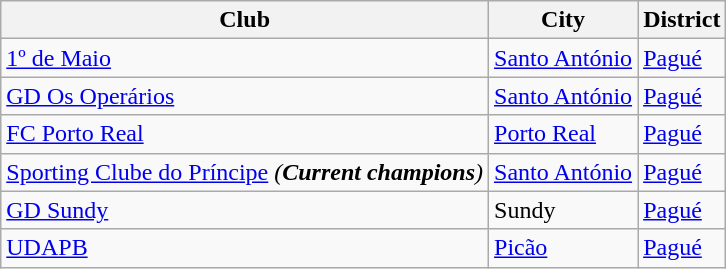<table class="wikitable">
<tr>
<th>Club</th>
<th>City</th>
<th>District</th>
</tr>
<tr>
<td><a href='#'>1º de Maio</a></td>
<td><a href='#'>Santo António</a></td>
<td><a href='#'>Pagué</a></td>
</tr>
<tr>
<td><a href='#'>GD Os Operários</a></td>
<td><a href='#'>Santo António</a></td>
<td><a href='#'>Pagué</a></td>
</tr>
<tr>
<td><a href='#'>FC Porto Real</a></td>
<td><a href='#'>Porto Real</a></td>
<td><a href='#'>Pagué</a></td>
</tr>
<tr>
<td><a href='#'>Sporting Clube do Príncipe</a> <em>(<strong>Current champions</strong>)</em></td>
<td><a href='#'>Santo António</a></td>
<td><a href='#'>Pagué</a></td>
</tr>
<tr>
<td><a href='#'>GD Sundy</a></td>
<td>Sundy </td>
<td><a href='#'>Pagué</a></td>
</tr>
<tr>
<td><a href='#'>UDAPB</a></td>
<td><a href='#'>Picão</a></td>
<td><a href='#'>Pagué</a></td>
</tr>
</table>
